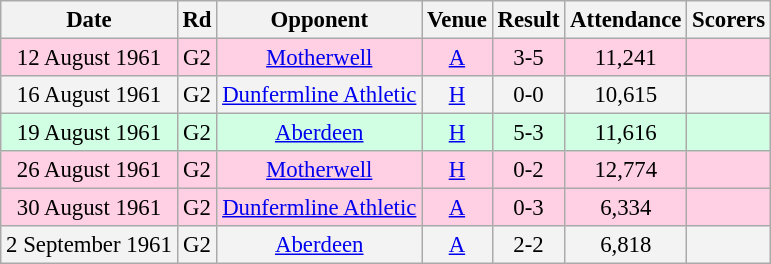<table class="wikitable sortable" style="font-size:95%; text-align:center">
<tr>
<th>Date</th>
<th>Rd</th>
<th>Opponent</th>
<th>Venue</th>
<th>Result</th>
<th>Attendance</th>
<th>Scorers</th>
</tr>
<tr bgcolor = "#ffd0e3">
<td>12 August 1961</td>
<td>G2</td>
<td><a href='#'>Motherwell</a></td>
<td><a href='#'>A</a></td>
<td>3-5</td>
<td>11,241</td>
<td></td>
</tr>
<tr bgcolor = "#f3f3f3">
<td>16 August 1961</td>
<td>G2</td>
<td><a href='#'>Dunfermline Athletic</a></td>
<td><a href='#'>H</a></td>
<td>0-0</td>
<td>10,615</td>
<td></td>
</tr>
<tr bgcolor = "#d0ffe3">
<td>19 August 1961</td>
<td>G2</td>
<td><a href='#'>Aberdeen</a></td>
<td><a href='#'>H</a></td>
<td>5-3</td>
<td>11,616</td>
<td></td>
</tr>
<tr bgcolor = "#ffd0e3">
<td>26 August 1961</td>
<td>G2</td>
<td><a href='#'>Motherwell</a></td>
<td><a href='#'>H</a></td>
<td>0-2</td>
<td>12,774</td>
<td></td>
</tr>
<tr bgcolor = "#ffd0e3">
<td>30 August 1961</td>
<td>G2</td>
<td><a href='#'>Dunfermline Athletic</a></td>
<td><a href='#'>A</a></td>
<td>0-3</td>
<td>6,334</td>
<td></td>
</tr>
<tr bgcolor = "#f3f3f3">
<td>2 September 1961</td>
<td>G2</td>
<td><a href='#'>Aberdeen</a></td>
<td><a href='#'>A</a></td>
<td>2-2</td>
<td>6,818</td>
<td></td>
</tr>
</table>
